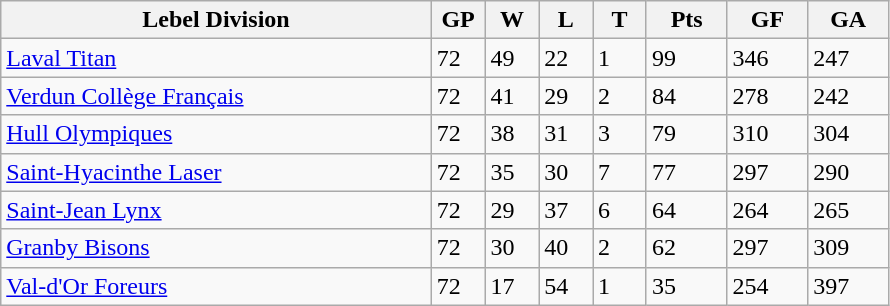<table class="wikitable">
<tr>
<th bgcolor="#DDDDFF" width="40%">Lebel Division</th>
<th bgcolor="#DDDDFF" width="5%">GP</th>
<th bgcolor="#DDDDFF" width="5%">W</th>
<th bgcolor="#DDDDFF" width="5%">L</th>
<th bgcolor="#DDDDFF" width="5%">T</th>
<th bgcolor="#DDDDFF" width="7.5%">Pts</th>
<th bgcolor="#DDDDFF" width="7.5%">GF</th>
<th bgcolor="#DDDDFF" width="7.5%">GA</th>
</tr>
<tr>
<td><a href='#'>Laval Titan</a></td>
<td>72</td>
<td>49</td>
<td>22</td>
<td>1</td>
<td>99</td>
<td>346</td>
<td>247</td>
</tr>
<tr>
<td><a href='#'>Verdun Collège Français</a></td>
<td>72</td>
<td>41</td>
<td>29</td>
<td>2</td>
<td>84</td>
<td>278</td>
<td>242</td>
</tr>
<tr>
<td><a href='#'>Hull Olympiques</a></td>
<td>72</td>
<td>38</td>
<td>31</td>
<td>3</td>
<td>79</td>
<td>310</td>
<td>304</td>
</tr>
<tr>
<td><a href='#'>Saint-Hyacinthe Laser</a></td>
<td>72</td>
<td>35</td>
<td>30</td>
<td>7</td>
<td>77</td>
<td>297</td>
<td>290</td>
</tr>
<tr>
<td><a href='#'>Saint-Jean Lynx</a></td>
<td>72</td>
<td>29</td>
<td>37</td>
<td>6</td>
<td>64</td>
<td>264</td>
<td>265</td>
</tr>
<tr>
<td><a href='#'>Granby Bisons</a></td>
<td>72</td>
<td>30</td>
<td>40</td>
<td>2</td>
<td>62</td>
<td>297</td>
<td>309</td>
</tr>
<tr>
<td><a href='#'>Val-d'Or Foreurs</a></td>
<td>72</td>
<td>17</td>
<td>54</td>
<td>1</td>
<td>35</td>
<td>254</td>
<td>397</td>
</tr>
</table>
